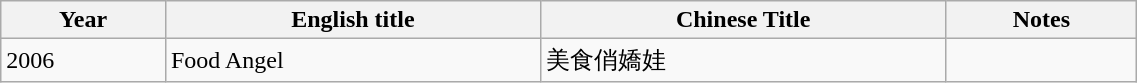<table class="wikitable" width=60%>
<tr>
<th>Year</th>
<th>English title</th>
<th>Chinese Title</th>
<th>Notes</th>
</tr>
<tr>
<td>2006</td>
<td>Food Angel</td>
<td>美食俏嬌娃</td>
<td></td>
</tr>
</table>
